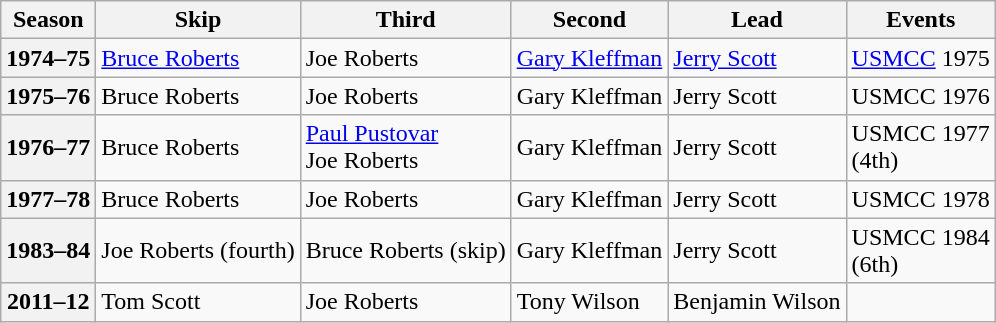<table class="wikitable">
<tr>
<th scope="col">Season</th>
<th scope="col">Skip</th>
<th scope="col">Third</th>
<th scope="col">Second</th>
<th scope="col">Lead</th>
<th scope="col">Events</th>
</tr>
<tr>
<th scope="row">1974–75</th>
<td><a href='#'>Bruce Roberts</a></td>
<td>Joe Roberts</td>
<td><a href='#'>Gary Kleffman</a></td>
<td><a href='#'>Jerry Scott</a></td>
<td><a href='#'>USMCC</a> 1975</td>
</tr>
<tr>
<th scope="row">1975–76</th>
<td>Bruce Roberts</td>
<td>Joe Roberts</td>
<td>Gary Kleffman</td>
<td>Jerry Scott</td>
<td>USMCC 1976 <br> </td>
</tr>
<tr>
<th scope="row">1976–77</th>
<td>Bruce Roberts</td>
<td><a href='#'>Paul Pustovar</a><br>Joe Roberts</td>
<td>Gary Kleffman</td>
<td>Jerry Scott</td>
<td>USMCC 1977 <br> (4th)</td>
</tr>
<tr>
<th scope="row">1977–78</th>
<td>Bruce Roberts</td>
<td>Joe Roberts</td>
<td>Gary Kleffman</td>
<td>Jerry Scott</td>
<td>USMCC 1978</td>
</tr>
<tr>
<th scope="row">1983–84</th>
<td>Joe Roberts (fourth)</td>
<td>Bruce Roberts (skip)</td>
<td>Gary Kleffman</td>
<td>Jerry Scott</td>
<td>USMCC 1984 <br> (6th)</td>
</tr>
<tr>
<th scope="row">2011–12</th>
<td>Tom Scott</td>
<td>Joe Roberts</td>
<td>Tony Wilson</td>
<td>Benjamin Wilson</td>
<td></td>
</tr>
</table>
